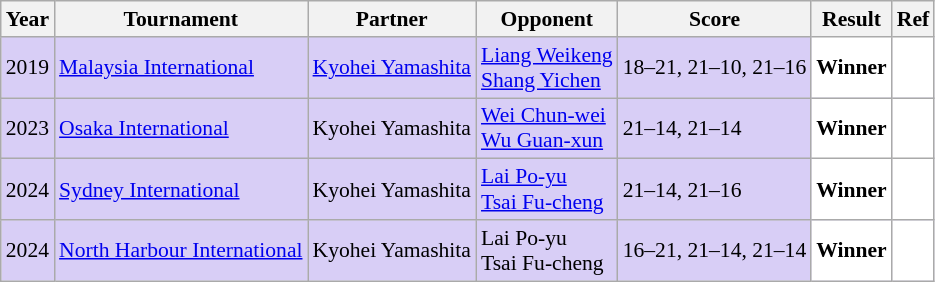<table class="sortable wikitable" style="font-size: 90%;">
<tr>
<th>Year</th>
<th>Tournament</th>
<th>Partner</th>
<th>Opponent</th>
<th>Score</th>
<th>Result</th>
<th>Ref</th>
</tr>
<tr style="background:#D8CEF6">
<td align="center">2019</td>
<td align="left"><a href='#'>Malaysia International</a></td>
<td align="left"> <a href='#'>Kyohei Yamashita</a></td>
<td align="left"> <a href='#'>Liang Weikeng</a><br> <a href='#'>Shang Yichen</a></td>
<td align="left">18–21, 21–10, 21–16</td>
<td style="text-align:left; background:white"> <strong>Winner</strong></td>
<td style="text-align:center; background:white"></td>
</tr>
<tr style="background:#D8CEF6">
<td align="center">2023</td>
<td align="left"><a href='#'>Osaka International</a></td>
<td align="left"> Kyohei Yamashita</td>
<td align="left"> <a href='#'>Wei Chun-wei</a><br> <a href='#'>Wu Guan-xun</a></td>
<td align="left">21–14, 21–14</td>
<td style="text-align:left; background:white"> <strong>Winner</strong></td>
<td style="text-align:center; background:white"></td>
</tr>
<tr style="background:#D8CEF6">
<td align="center">2024</td>
<td align="left"><a href='#'>Sydney International</a></td>
<td align="left"> Kyohei Yamashita</td>
<td align="left"> <a href='#'>Lai Po-yu</a><br> <a href='#'>Tsai Fu-cheng</a></td>
<td align="left">21–14, 21–16</td>
<td style="text-align:left; background:white"> <strong>Winner</strong></td>
<td style="text-align:center; background:white"></td>
</tr>
<tr style="background:#D8CEF6">
<td align="center">2024</td>
<td align="left"><a href='#'>North Harbour International</a></td>
<td align="left"> Kyohei Yamashita</td>
<td align="left"> Lai Po-yu<br> Tsai Fu-cheng</td>
<td align="left">16–21, 21–14, 21–14</td>
<td style="text-align:left; background:white"> <strong>Winner</strong></td>
<td style="text-align:center; background:white"></td>
</tr>
</table>
